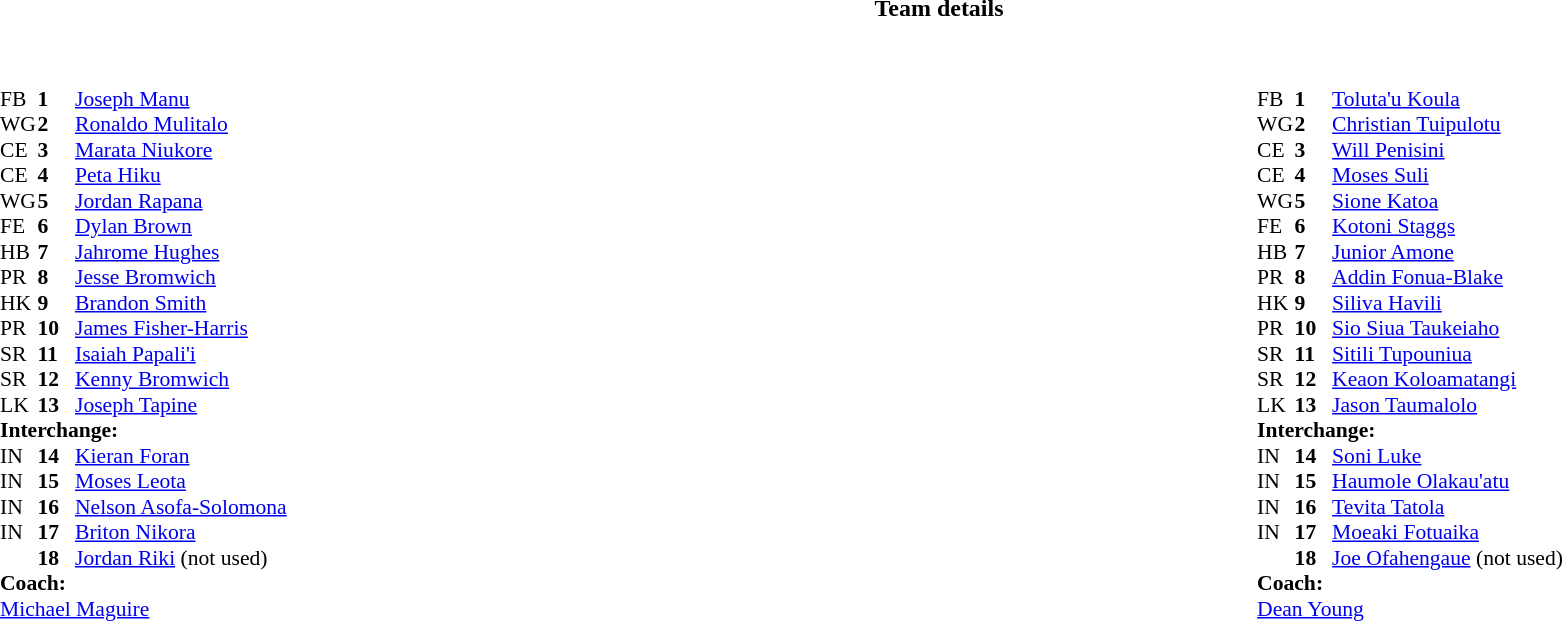<table border="0" width="100%" class="collapsible collapsed">
<tr>
<th>Team details</th>
</tr>
<tr>
<td><br><table width="100%">
<tr>
<td valign="top" width="50%"><br><table style="font-size: 90%" cellspacing="0" cellpadding="0">
<tr>
<th width="25"></th>
<th width="25"></th>
</tr>
<tr>
<td>FB</td>
<td><strong>1</strong></td>
<td><a href='#'>Joseph Manu</a></td>
</tr>
<tr>
<td>WG</td>
<td><strong>2</strong></td>
<td><a href='#'>Ronaldo Mulitalo</a></td>
</tr>
<tr>
<td>CE</td>
<td><strong>3</strong></td>
<td><a href='#'>Marata Niukore</a></td>
</tr>
<tr>
<td>CE</td>
<td><strong>4</strong></td>
<td><a href='#'>Peta Hiku</a></td>
</tr>
<tr>
<td>WG</td>
<td><strong>5</strong></td>
<td><a href='#'>Jordan Rapana</a></td>
</tr>
<tr>
<td>FE</td>
<td><strong>6</strong></td>
<td><a href='#'>Dylan Brown</a></td>
</tr>
<tr>
<td>HB</td>
<td><strong>7</strong></td>
<td><a href='#'>Jahrome Hughes</a></td>
</tr>
<tr>
<td>PR</td>
<td><strong>8</strong></td>
<td><a href='#'>Jesse Bromwich</a></td>
</tr>
<tr>
<td>HK</td>
<td><strong>9</strong></td>
<td><a href='#'>Brandon Smith</a></td>
</tr>
<tr>
<td>PR</td>
<td><strong>10</strong></td>
<td><a href='#'>James Fisher-Harris</a></td>
</tr>
<tr>
<td>SR</td>
<td><strong>11</strong></td>
<td><a href='#'>Isaiah Papali'i</a></td>
</tr>
<tr>
<td>SR</td>
<td><strong>12</strong></td>
<td><a href='#'>Kenny Bromwich</a></td>
</tr>
<tr>
<td>LK</td>
<td><strong>13</strong></td>
<td><a href='#'>Joseph Tapine</a></td>
</tr>
<tr>
<td colspan=3><strong>Interchange:</strong></td>
</tr>
<tr>
<td>IN</td>
<td><strong>14</strong></td>
<td><a href='#'>Kieran Foran</a></td>
</tr>
<tr>
<td>IN</td>
<td><strong>15</strong></td>
<td><a href='#'>Moses Leota</a></td>
</tr>
<tr>
<td>IN</td>
<td><strong>16</strong></td>
<td><a href='#'>Nelson Asofa-Solomona</a></td>
</tr>
<tr>
<td>IN</td>
<td><strong>17</strong></td>
<td><a href='#'>Briton Nikora</a></td>
</tr>
<tr>
<td></td>
<td><strong>18</strong></td>
<td><a href='#'>Jordan Riki</a> (not used)</td>
</tr>
<tr>
<td colspan=3><strong>Coach:</strong></td>
</tr>
<tr>
<td colspan="3"> <a href='#'>Michael Maguire</a></td>
</tr>
</table>
</td>
<td valign="top" width="50%"><br><table style="font-size: 90%" cellspacing="0" cellpadding="0" align="center">
<tr>
<th width="25"></th>
<th width="25"></th>
</tr>
<tr>
<td>FB</td>
<td><strong>1</strong></td>
<td><a href='#'>Toluta'u Koula</a></td>
</tr>
<tr>
<td>WG</td>
<td><strong>2</strong></td>
<td><a href='#'>Christian Tuipulotu</a></td>
</tr>
<tr>
<td>CE</td>
<td><strong>3</strong></td>
<td><a href='#'>Will Penisini</a></td>
</tr>
<tr>
<td>CE</td>
<td><strong>4</strong></td>
<td><a href='#'>Moses Suli</a></td>
</tr>
<tr>
<td>WG</td>
<td><strong>5</strong></td>
<td><a href='#'>Sione Katoa</a></td>
</tr>
<tr>
<td>FE</td>
<td><strong>6</strong></td>
<td><a href='#'>Kotoni Staggs</a></td>
</tr>
<tr>
<td>HB</td>
<td><strong>7</strong></td>
<td><a href='#'>Junior Amone</a></td>
</tr>
<tr>
<td>PR</td>
<td><strong>8</strong></td>
<td><a href='#'>Addin Fonua-Blake</a></td>
</tr>
<tr>
<td>HK</td>
<td><strong>9</strong></td>
<td><a href='#'>Siliva Havili</a></td>
</tr>
<tr>
<td>PR</td>
<td><strong>10</strong></td>
<td><a href='#'>Sio Siua Taukeiaho</a></td>
</tr>
<tr>
<td>SR</td>
<td><strong>11</strong></td>
<td><a href='#'>Sitili Tupouniua</a></td>
</tr>
<tr>
<td>SR</td>
<td><strong>12</strong></td>
<td><a href='#'>Keaon Koloamatangi</a></td>
</tr>
<tr>
<td>LK</td>
<td><strong>13</strong></td>
<td><a href='#'>Jason Taumalolo</a></td>
</tr>
<tr>
<td colspan=3><strong>Interchange:</strong></td>
</tr>
<tr>
<td>IN</td>
<td><strong>14</strong></td>
<td><a href='#'>Soni Luke</a></td>
</tr>
<tr>
<td>IN</td>
<td><strong>15</strong></td>
<td><a href='#'>Haumole Olakau'atu</a></td>
</tr>
<tr>
<td>IN</td>
<td><strong>16</strong></td>
<td><a href='#'>Tevita Tatola</a></td>
</tr>
<tr>
<td>IN</td>
<td><strong>17</strong></td>
<td><a href='#'>Moeaki Fotuaika</a></td>
</tr>
<tr>
<td></td>
<td><strong>18</strong></td>
<td><a href='#'>Joe Ofahengaue</a> (not used)</td>
</tr>
<tr>
<td colspan=3><strong>Coach:</strong></td>
</tr>
<tr>
<td colspan="3"> <a href='#'>Dean Young</a></td>
</tr>
</table>
</td>
</tr>
</table>
</td>
</tr>
</table>
